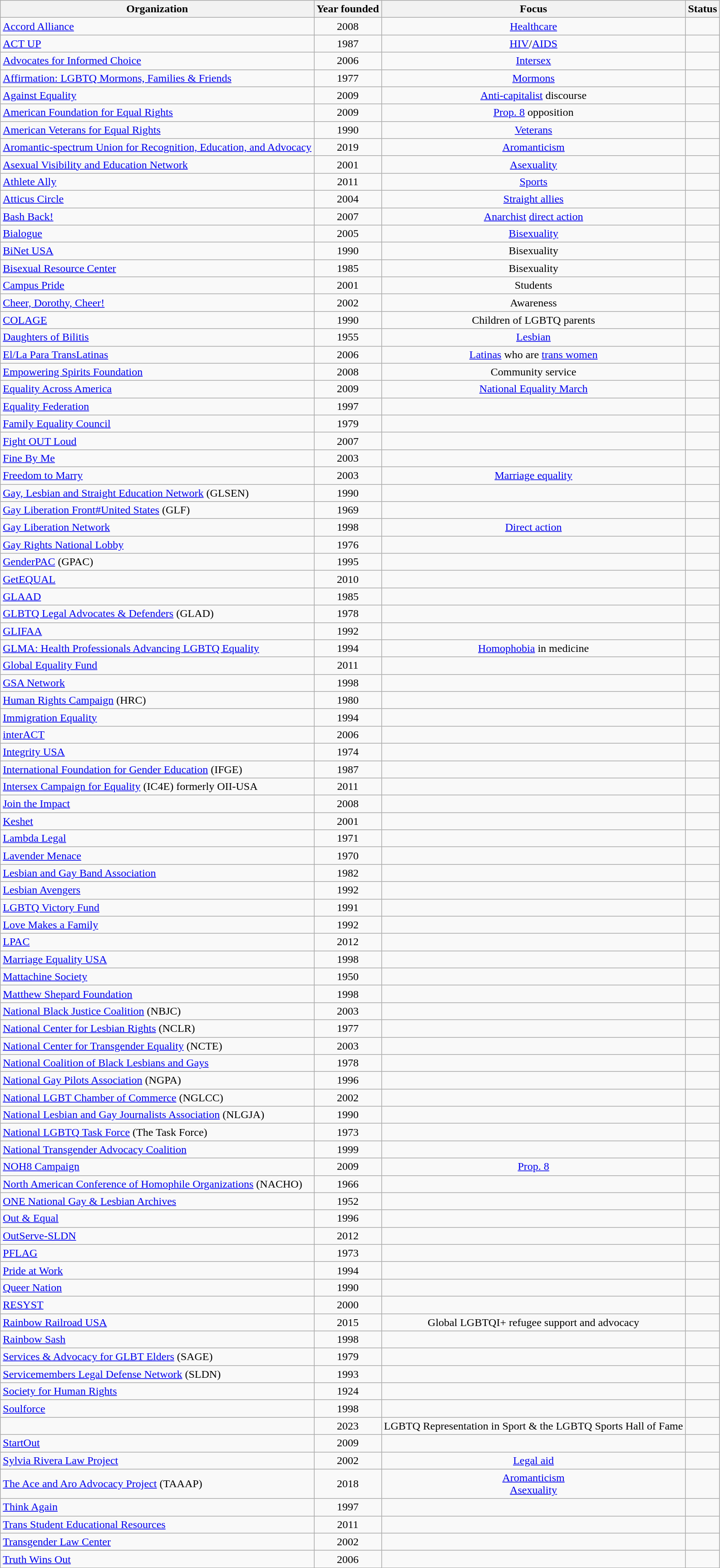<table class="wikitable sortable" style="text-align:center">
<tr>
<th scope="col">Organization</th>
<th scope="col">Year founded</th>
<th scope="col">Focus</th>
<th scope="col">Status</th>
</tr>
<tr>
<td style="text-align:left"><a href='#'>Accord Alliance</a></td>
<td>2008</td>
<td><a href='#'>Healthcare</a></td>
<td></td>
</tr>
<tr>
<td style="text-align:left"><a href='#'>ACT UP</a></td>
<td>1987</td>
<td><a href='#'>HIV</a>/<a href='#'>AIDS</a></td>
<td></td>
</tr>
<tr>
<td style="text-align:left"><a href='#'>Advocates for Informed Choice</a></td>
<td>2006</td>
<td><a href='#'>Intersex</a></td>
<td></td>
</tr>
<tr>
<td style="text-align:left"><a href='#'>Affirmation: LGBTQ Mormons, Families & Friends</a></td>
<td>1977</td>
<td><a href='#'>Mormons</a></td>
<td></td>
</tr>
<tr>
<td style="text-align:left"><a href='#'>Against Equality</a></td>
<td>2009</td>
<td><a href='#'>Anti-capitalist</a> discourse</td>
<td></td>
</tr>
<tr>
<td style="text-align:left"><a href='#'>American Foundation for Equal Rights</a></td>
<td>2009</td>
<td><a href='#'>Prop. 8</a> opposition</td>
<td></td>
</tr>
<tr>
<td style="text-align:left"><a href='#'>American Veterans for Equal Rights</a></td>
<td>1990</td>
<td><a href='#'>Veterans</a></td>
<td></td>
</tr>
<tr>
<td style="text-align:left"><a href='#'>Aromantic-spectrum Union for Recognition, Education, and Advocacy</a></td>
<td>2019</td>
<td><a href='#'>Aromanticism</a></td>
<td></td>
</tr>
<tr>
<td style="text-align:left"><a href='#'>Asexual Visibility and Education Network</a></td>
<td>2001</td>
<td><a href='#'>Asexuality</a></td>
<td></td>
</tr>
<tr>
<td style="text-align:left"><a href='#'>Athlete Ally</a></td>
<td>2011</td>
<td><a href='#'>Sports</a></td>
<td></td>
</tr>
<tr>
<td style="text-align:left"><a href='#'>Atticus Circle</a></td>
<td>2004</td>
<td><a href='#'>Straight allies</a></td>
<td></td>
</tr>
<tr>
<td style="text-align:left"><a href='#'>Bash Back!</a></td>
<td>2007</td>
<td><a href='#'>Anarchist</a> <a href='#'>direct action</a></td>
<td></td>
</tr>
<tr>
<td style="text-align:left"><a href='#'>Bialogue</a></td>
<td>2005</td>
<td><a href='#'>Bisexuality</a></td>
<td></td>
</tr>
<tr>
<td style="text-align:left"><a href='#'>BiNet USA</a></td>
<td>1990</td>
<td>Bisexuality</td>
<td></td>
</tr>
<tr>
<td style="text-align:left"><a href='#'>Bisexual Resource Center</a></td>
<td>1985</td>
<td>Bisexuality</td>
<td></td>
</tr>
<tr>
<td style="text-align:left"><a href='#'>Campus Pride</a></td>
<td>2001</td>
<td>Students</td>
<td></td>
</tr>
<tr>
<td style="text-align:left"><a href='#'>Cheer, Dorothy, Cheer!</a></td>
<td>2002</td>
<td>Awareness</td>
<td></td>
</tr>
<tr>
<td style="text-align:left"><a href='#'>COLAGE</a></td>
<td>1990</td>
<td>Children of LGBTQ parents</td>
<td></td>
</tr>
<tr>
<td style="text-align:left"><a href='#'>Daughters of Bilitis</a></td>
<td>1955</td>
<td><a href='#'>Lesbian</a></td>
<td></td>
</tr>
<tr>
<td style="text-align:left"><a href='#'>El/La Para TransLatinas</a></td>
<td>2006</td>
<td><a href='#'>Latinas</a> who are <a href='#'>trans women</a></td>
<td></td>
</tr>
<tr>
<td style="text-align:left"><a href='#'>Empowering Spirits Foundation</a></td>
<td>2008</td>
<td>Community service</td>
<td></td>
</tr>
<tr>
<td style="text-align:left"><a href='#'>Equality Across America</a></td>
<td>2009</td>
<td><a href='#'>National Equality March</a></td>
<td></td>
</tr>
<tr>
<td style="text-align:left"><a href='#'>Equality Federation</a></td>
<td>1997</td>
<td></td>
<td></td>
</tr>
<tr>
<td style="text-align:left"><a href='#'>Family Equality Council</a></td>
<td>1979</td>
<td></td>
<td></td>
</tr>
<tr>
<td style="text-align:left"><a href='#'>Fight OUT Loud</a></td>
<td>2007</td>
<td></td>
<td></td>
</tr>
<tr>
<td style="text-align:left"><a href='#'>Fine By Me</a></td>
<td>2003</td>
<td></td>
<td></td>
</tr>
<tr>
<td style="text-align:left"><a href='#'>Freedom to Marry</a></td>
<td>2003</td>
<td><a href='#'>Marriage equality</a></td>
<td></td>
</tr>
<tr>
<td style="text-align:left"><a href='#'>Gay, Lesbian and Straight Education Network</a> (GLSEN)</td>
<td>1990</td>
<td></td>
<td></td>
</tr>
<tr>
<td style="text-align:left"><a href='#'>Gay Liberation Front#United States</a> (GLF)</td>
<td>1969</td>
<td></td>
<td></td>
</tr>
<tr>
<td style="text-align:left"><a href='#'>Gay Liberation Network</a></td>
<td>1998</td>
<td><a href='#'>Direct action</a></td>
<td></td>
</tr>
<tr>
<td style="text-align:left"><a href='#'>Gay Rights National Lobby</a></td>
<td>1976</td>
<td></td>
<td></td>
</tr>
<tr>
<td style="text-align:left"><a href='#'>GenderPAC</a> (GPAC)</td>
<td>1995</td>
<td></td>
<td></td>
</tr>
<tr>
<td style="text-align:left"><a href='#'>GetEQUAL</a></td>
<td>2010</td>
<td></td>
<td></td>
</tr>
<tr>
<td style="text-align:left"><a href='#'>GLAAD</a></td>
<td>1985</td>
<td></td>
<td></td>
</tr>
<tr>
<td style="text-align:left"><a href='#'>GLBTQ Legal Advocates & Defenders</a> (GLAD)</td>
<td>1978</td>
<td></td>
<td></td>
</tr>
<tr>
<td style="text-align:left"><a href='#'>GLIFAA</a></td>
<td>1992</td>
<td></td>
<td></td>
</tr>
<tr>
<td style="text-align:left"><a href='#'>GLMA: Health Professionals Advancing LGBTQ Equality</a></td>
<td>1994<br></td>
<td><a href='#'>Homophobia</a> in medicine</td>
<td></td>
</tr>
<tr>
<td style="text-align:left"><a href='#'>Global Equality Fund</a></td>
<td>2011</td>
<td></td>
<td></td>
</tr>
<tr>
<td style="text-align:left"><a href='#'>GSA Network</a></td>
<td>1998</td>
<td></td>
<td></td>
</tr>
<tr>
<td style="text-align:left"><a href='#'>Human Rights Campaign</a> (HRC)</td>
<td>1980</td>
<td></td>
<td></td>
</tr>
<tr>
<td style="text-align:left"><a href='#'>Immigration Equality</a></td>
<td>1994</td>
<td></td>
<td></td>
</tr>
<tr>
<td style="text-align:left"><a href='#'>interACT</a></td>
<td>2006</td>
<td></td>
<td></td>
</tr>
<tr>
<td style="text-align:left"><a href='#'>Integrity USA</a></td>
<td>1974</td>
<td></td>
<td></td>
</tr>
<tr>
<td style="text-align:left"><a href='#'>International Foundation for Gender Education</a> (IFGE)</td>
<td>1987</td>
<td></td>
<td></td>
</tr>
<tr>
<td style="text-align:left"><a href='#'>Intersex Campaign for Equality</a> (IC4E) formerly OII-USA</td>
<td>2011</td>
<td></td>
<td></td>
</tr>
<tr>
<td style="text-align:left"><a href='#'>Join the Impact</a></td>
<td>2008</td>
<td></td>
<td></td>
</tr>
<tr>
<td style="text-align:left"><a href='#'>Keshet</a></td>
<td>2001</td>
<td></td>
<td></td>
</tr>
<tr>
<td style="text-align:left"><a href='#'>Lambda Legal</a></td>
<td>1971</td>
<td></td>
<td></td>
</tr>
<tr>
<td style="text-align:left"><a href='#'>Lavender Menace</a></td>
<td>1970</td>
<td></td>
<td></td>
</tr>
<tr>
<td style="text-align:left"><a href='#'>Lesbian and Gay Band Association</a></td>
<td>1982</td>
<td></td>
<td></td>
</tr>
<tr>
<td style="text-align:left"><a href='#'>Lesbian Avengers</a></td>
<td>1992</td>
<td></td>
<td></td>
</tr>
<tr>
<td style="text-align:left"><a href='#'>LGBTQ Victory Fund</a></td>
<td>1991</td>
<td></td>
<td></td>
</tr>
<tr>
<td style="text-align:left"><a href='#'>Love Makes a Family</a></td>
<td>1992</td>
<td></td>
<td></td>
</tr>
<tr>
<td style="text-align:left"><a href='#'>LPAC</a></td>
<td>2012</td>
<td></td>
<td></td>
</tr>
<tr>
<td style="text-align:left"><a href='#'>Marriage Equality USA</a></td>
<td>1998</td>
<td></td>
<td></td>
</tr>
<tr>
<td style="text-align:left"><a href='#'>Mattachine Society</a></td>
<td>1950</td>
<td></td>
<td></td>
</tr>
<tr>
<td style="text-align:left"><a href='#'>Matthew Shepard Foundation</a></td>
<td>1998</td>
<td></td>
<td></td>
</tr>
<tr>
<td style="text-align:left"><a href='#'>National Black Justice Coalition</a> (NBJC)</td>
<td>2003</td>
<td></td>
<td></td>
</tr>
<tr>
<td style="text-align:left"><a href='#'>National Center for Lesbian Rights</a> (NCLR)</td>
<td>1977</td>
<td></td>
<td></td>
</tr>
<tr>
<td style="text-align:left"><a href='#'>National Center for Transgender Equality</a> (NCTE)</td>
<td>2003</td>
<td></td>
<td></td>
</tr>
<tr>
<td style="text-align:left"><a href='#'>National Coalition of Black Lesbians and Gays</a></td>
<td>1978</td>
<td></td>
<td></td>
</tr>
<tr>
<td style="text-align:left"><a href='#'>National Gay Pilots Association</a> (NGPA)</td>
<td>1996</td>
<td></td>
<td></td>
</tr>
<tr>
<td style="text-align:left"><a href='#'>National LGBT Chamber of Commerce</a> (NGLCC)</td>
<td>2002</td>
<td></td>
<td></td>
</tr>
<tr>
<td style="text-align:left"><a href='#'>National Lesbian and Gay Journalists Association</a> (NLGJA)</td>
<td>1990</td>
<td></td>
<td></td>
</tr>
<tr>
<td style="text-align:left"><a href='#'>National LGBTQ Task Force</a> (The Task Force)</td>
<td>1973</td>
<td></td>
<td></td>
</tr>
<tr>
<td style="text-align:left"><a href='#'>National Transgender Advocacy Coalition</a></td>
<td>1999</td>
<td></td>
<td></td>
</tr>
<tr>
<td style="text-align:left"><a href='#'>NOH8 Campaign</a></td>
<td>2009</td>
<td><a href='#'>Prop. 8</a></td>
<td></td>
</tr>
<tr>
<td style="text-align:left"><a href='#'>North American Conference of Homophile Organizations</a> (NACHO)</td>
<td>1966</td>
<td></td>
<td></td>
</tr>
<tr>
<td style="text-align:left"><a href='#'>ONE National Gay & Lesbian Archives</a></td>
<td>1952</td>
<td></td>
<td></td>
</tr>
<tr>
<td style="text-align:left"><a href='#'>Out & Equal</a></td>
<td>1996</td>
<td></td>
<td></td>
</tr>
<tr>
<td style="text-align:left"><a href='#'>OutServe-SLDN</a></td>
<td>2012</td>
<td></td>
<td></td>
</tr>
<tr>
<td style="text-align:left"><a href='#'>PFLAG</a></td>
<td>1973</td>
<td></td>
<td></td>
</tr>
<tr>
<td style="text-align:left"><a href='#'>Pride at Work</a></td>
<td>1994</td>
<td></td>
<td></td>
</tr>
<tr>
<td style="text-align:left"><a href='#'>Queer Nation</a></td>
<td>1990</td>
<td></td>
<td></td>
</tr>
<tr>
<td style="text-align:left"><a href='#'>RESYST</a></td>
<td>2000</td>
<td></td>
<td></td>
</tr>
<tr>
<td style="text-align:left"><a href='#'>Rainbow Railroad USA</a></td>
<td>2015</td>
<td>Global LGBTQI+ refugee support and advocacy</td>
<td></td>
</tr>
<tr>
<td style="text-align:left"><a href='#'>Rainbow Sash</a></td>
<td>1998</td>
<td></td>
<td></td>
</tr>
<tr>
<td style="text-align:left"><a href='#'>Services & Advocacy for GLBT Elders</a> (SAGE)</td>
<td>1979</td>
<td></td>
<td></td>
</tr>
<tr>
<td style="text-align:left"><a href='#'>Servicemembers Legal Defense Network</a> (SLDN)</td>
<td>1993</td>
<td></td>
<td></td>
</tr>
<tr>
<td style="text-align:left"><a href='#'>Society for Human Rights</a></td>
<td>1924</td>
<td></td>
<td></td>
</tr>
<tr>
<td style="text-align:left"><a href='#'>Soulforce</a></td>
<td>1998</td>
<td></td>
<td></td>
</tr>
<tr>
<td style="text-align:left"></td>
<td>2023</td>
<td>LGBTQ Representation in Sport & the LGBTQ Sports Hall of Fame</td>
<td></td>
</tr>
<tr>
<td style="text-align:left"><a href='#'>StartOut</a></td>
<td>2009</td>
<td></td>
<td></td>
</tr>
<tr>
<td style="text-align:left"><a href='#'>Sylvia Rivera Law Project</a></td>
<td>2002</td>
<td><a href='#'>Legal aid</a></td>
<td></td>
</tr>
<tr>
<td style="text-align:left"><a href='#'>The Ace and Aro Advocacy Project</a> (TAAAP)</td>
<td>2018</td>
<td><a href='#'>Aromanticism</a><br><a href='#'>Asexuality</a></td>
<td></td>
</tr>
<tr>
<td style="text-align:left"><a href='#'>Think Again</a></td>
<td>1997</td>
<td></td>
<td></td>
</tr>
<tr>
<td style="text-align:left"><a href='#'>Trans Student Educational Resources</a></td>
<td>2011</td>
<td></td>
<td></td>
</tr>
<tr>
<td style="text-align:left"><a href='#'>Transgender Law Center</a></td>
<td>2002</td>
<td></td>
<td></td>
</tr>
<tr>
<td style="text-align:left"><a href='#'>Truth Wins Out</a></td>
<td>2006</td>
<td></td>
<td></td>
</tr>
</table>
